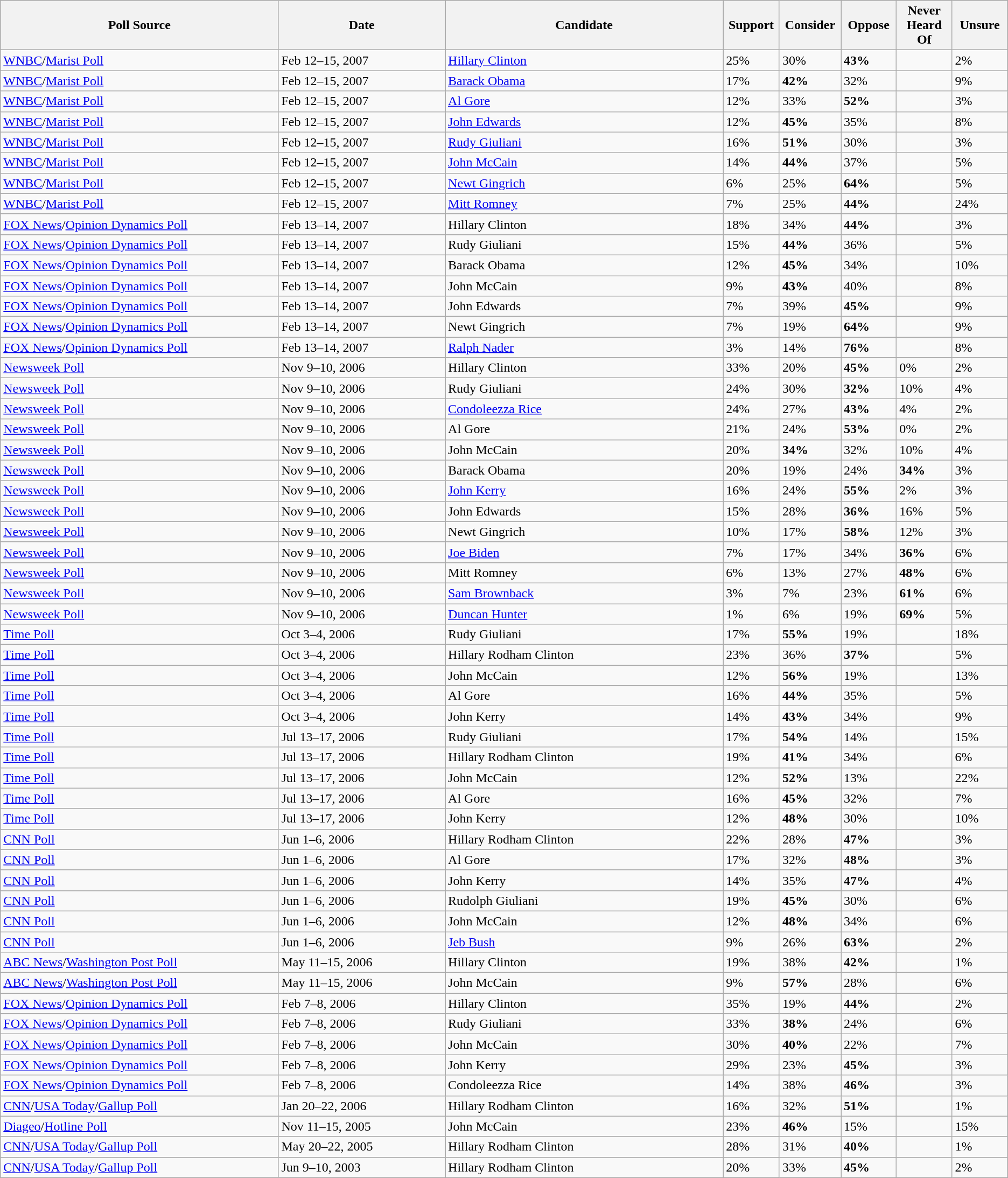<table class="wikitable sortable">
<tr>
<th width="25%">Poll Source</th>
<th width="15%">Date</th>
<th width="25%">Candidate</th>
<th width="5%">Support</th>
<th width="5%">Consider</th>
<th width="5%">Oppose</th>
<th width="5%">Never Heard Of</th>
<th width="5%">Unsure</th>
</tr>
<tr>
<td><a href='#'>WNBC</a>/<a href='#'>Marist Poll</a></td>
<td>Feb 12–15, 2007</td>
<td><a href='#'>Hillary Clinton</a></td>
<td>25%</td>
<td>30%</td>
<td><strong>43%</strong></td>
<td></td>
<td>2%</td>
</tr>
<tr>
<td><a href='#'>WNBC</a>/<a href='#'>Marist Poll</a></td>
<td>Feb 12–15, 2007</td>
<td><a href='#'>Barack Obama</a></td>
<td>17%</td>
<td><strong>42%</strong></td>
<td>32%</td>
<td></td>
<td>9%</td>
</tr>
<tr>
<td><a href='#'>WNBC</a>/<a href='#'>Marist Poll</a></td>
<td>Feb 12–15, 2007</td>
<td><a href='#'>Al Gore</a></td>
<td>12%</td>
<td>33%</td>
<td><strong>52%</strong></td>
<td></td>
<td>3%</td>
</tr>
<tr>
<td><a href='#'>WNBC</a>/<a href='#'>Marist Poll</a></td>
<td>Feb 12–15, 2007</td>
<td><a href='#'>John Edwards</a></td>
<td>12%</td>
<td><strong>45%</strong></td>
<td>35%</td>
<td></td>
<td>8%</td>
</tr>
<tr>
<td><a href='#'>WNBC</a>/<a href='#'>Marist Poll</a></td>
<td>Feb 12–15, 2007</td>
<td><a href='#'>Rudy Giuliani</a></td>
<td>16%</td>
<td><strong>51%</strong></td>
<td>30%</td>
<td></td>
<td>3%</td>
</tr>
<tr>
<td><a href='#'>WNBC</a>/<a href='#'>Marist Poll</a></td>
<td>Feb 12–15, 2007</td>
<td><a href='#'>John McCain</a></td>
<td>14%</td>
<td><strong>44%</strong></td>
<td>37%</td>
<td></td>
<td>5%</td>
</tr>
<tr>
<td><a href='#'>WNBC</a>/<a href='#'>Marist Poll</a></td>
<td>Feb 12–15, 2007</td>
<td><a href='#'>Newt Gingrich</a></td>
<td>6%</td>
<td>25%</td>
<td><strong>64%</strong></td>
<td></td>
<td>5%</td>
</tr>
<tr>
<td><a href='#'>WNBC</a>/<a href='#'>Marist Poll</a></td>
<td>Feb 12–15, 2007</td>
<td><a href='#'>Mitt Romney</a></td>
<td>7%</td>
<td>25%</td>
<td><strong>44%</strong></td>
<td></td>
<td>24%</td>
</tr>
<tr>
<td><a href='#'>FOX News</a>/<a href='#'>Opinion Dynamics Poll</a></td>
<td>Feb 13–14, 2007</td>
<td>Hillary Clinton</td>
<td>18%</td>
<td>34%</td>
<td><strong>44%</strong></td>
<td></td>
<td>3%</td>
</tr>
<tr>
<td><a href='#'>FOX News</a>/<a href='#'>Opinion Dynamics Poll</a></td>
<td>Feb 13–14, 2007</td>
<td>Rudy Giuliani</td>
<td>15%</td>
<td><strong>44%</strong></td>
<td>36%</td>
<td></td>
<td>5%</td>
</tr>
<tr>
<td><a href='#'>FOX News</a>/<a href='#'>Opinion Dynamics Poll</a></td>
<td>Feb 13–14, 2007</td>
<td>Barack Obama</td>
<td>12%</td>
<td><strong>45%</strong></td>
<td>34%</td>
<td></td>
<td>10%</td>
</tr>
<tr>
<td><a href='#'>FOX News</a>/<a href='#'>Opinion Dynamics Poll</a></td>
<td>Feb 13–14, 2007</td>
<td>John McCain</td>
<td>9%</td>
<td><strong>43%</strong></td>
<td>40%</td>
<td></td>
<td>8%</td>
</tr>
<tr>
<td><a href='#'>FOX News</a>/<a href='#'>Opinion Dynamics Poll</a></td>
<td>Feb 13–14, 2007</td>
<td>John Edwards</td>
<td>7%</td>
<td>39%</td>
<td><strong>45%</strong></td>
<td></td>
<td>9%</td>
</tr>
<tr>
<td><a href='#'>FOX News</a>/<a href='#'>Opinion Dynamics Poll</a></td>
<td>Feb 13–14, 2007</td>
<td>Newt Gingrich</td>
<td>7%</td>
<td>19%</td>
<td><strong>64%</strong></td>
<td></td>
<td>9%</td>
</tr>
<tr>
<td><a href='#'>FOX News</a>/<a href='#'>Opinion Dynamics Poll</a></td>
<td>Feb 13–14, 2007</td>
<td><a href='#'>Ralph Nader</a></td>
<td>3%</td>
<td>14%</td>
<td><strong>76%</strong></td>
<td></td>
<td>8%</td>
</tr>
<tr>
<td><a href='#'>Newsweek Poll</a></td>
<td>Nov 9–10, 2006</td>
<td>Hillary Clinton</td>
<td>33%</td>
<td>20%</td>
<td><strong>45%</strong></td>
<td>0%</td>
<td>2%</td>
</tr>
<tr>
<td><a href='#'>Newsweek Poll</a></td>
<td>Nov 9–10, 2006</td>
<td>Rudy Giuliani</td>
<td>24%</td>
<td>30%</td>
<td><strong>32%</strong></td>
<td>10%</td>
<td>4%</td>
</tr>
<tr>
<td><a href='#'>Newsweek Poll</a></td>
<td>Nov 9–10, 2006</td>
<td><a href='#'>Condoleezza Rice</a></td>
<td>24%</td>
<td>27%</td>
<td><strong>43%</strong></td>
<td>4%</td>
<td>2%</td>
</tr>
<tr>
<td><a href='#'>Newsweek Poll</a></td>
<td>Nov 9–10, 2006</td>
<td>Al Gore</td>
<td>21%</td>
<td>24%</td>
<td><strong>53%</strong></td>
<td>0%</td>
<td>2%</td>
</tr>
<tr>
<td><a href='#'>Newsweek Poll</a></td>
<td>Nov 9–10, 2006</td>
<td>John McCain</td>
<td>20%</td>
<td><strong>34%</strong></td>
<td>32%</td>
<td>10%</td>
<td>4%</td>
</tr>
<tr>
<td><a href='#'>Newsweek Poll</a></td>
<td>Nov 9–10, 2006</td>
<td>Barack Obama</td>
<td>20%</td>
<td>19%</td>
<td>24%</td>
<td><strong>34%</strong></td>
<td>3%</td>
</tr>
<tr>
<td><a href='#'>Newsweek Poll</a></td>
<td>Nov 9–10, 2006</td>
<td><a href='#'>John Kerry</a></td>
<td>16%</td>
<td>24%</td>
<td><strong>55%</strong></td>
<td>2%</td>
<td>3%</td>
</tr>
<tr>
<td><a href='#'>Newsweek Poll</a></td>
<td>Nov 9–10, 2006</td>
<td>John Edwards</td>
<td>15%</td>
<td>28%</td>
<td><strong>36%</strong></td>
<td>16%</td>
<td>5%</td>
</tr>
<tr>
<td><a href='#'>Newsweek Poll</a></td>
<td>Nov 9–10, 2006</td>
<td>Newt Gingrich</td>
<td>10%</td>
<td>17%</td>
<td><strong>58%</strong></td>
<td>12%</td>
<td>3%</td>
</tr>
<tr>
<td><a href='#'>Newsweek Poll</a></td>
<td>Nov 9–10, 2006</td>
<td><a href='#'>Joe Biden</a></td>
<td>7%</td>
<td>17%</td>
<td>34%</td>
<td><strong>36%</strong></td>
<td>6%</td>
</tr>
<tr>
<td><a href='#'>Newsweek Poll</a></td>
<td>Nov 9–10, 2006</td>
<td>Mitt Romney</td>
<td>6%</td>
<td>13%</td>
<td>27%</td>
<td><strong>48%</strong></td>
<td>6%</td>
</tr>
<tr>
<td><a href='#'>Newsweek Poll</a></td>
<td>Nov 9–10, 2006</td>
<td><a href='#'>Sam Brownback</a></td>
<td>3%</td>
<td>7%</td>
<td>23%</td>
<td><strong>61%</strong></td>
<td>6%</td>
</tr>
<tr>
<td><a href='#'>Newsweek Poll</a></td>
<td>Nov 9–10, 2006</td>
<td><a href='#'>Duncan Hunter</a></td>
<td>1%</td>
<td>6%</td>
<td>19%</td>
<td><strong>69%</strong></td>
<td>5%</td>
</tr>
<tr>
<td><a href='#'>Time Poll</a></td>
<td>Oct 3–4, 2006</td>
<td>Rudy Giuliani</td>
<td>17%</td>
<td><strong>55%</strong></td>
<td>19%</td>
<td></td>
<td>18%</td>
</tr>
<tr>
<td><a href='#'>Time Poll</a></td>
<td>Oct 3–4, 2006</td>
<td>Hillary Rodham Clinton</td>
<td>23%</td>
<td>36%</td>
<td><strong>37%</strong></td>
<td></td>
<td>5%</td>
</tr>
<tr>
<td><a href='#'>Time Poll</a></td>
<td>Oct 3–4, 2006</td>
<td>John McCain</td>
<td>12%</td>
<td><strong>56%</strong></td>
<td>19%</td>
<td></td>
<td>13%</td>
</tr>
<tr>
<td><a href='#'>Time Poll</a></td>
<td>Oct 3–4, 2006</td>
<td>Al Gore</td>
<td>16%</td>
<td><strong>44%</strong></td>
<td>35%</td>
<td></td>
<td>5%</td>
</tr>
<tr>
<td><a href='#'>Time Poll</a></td>
<td>Oct 3–4, 2006</td>
<td>John Kerry</td>
<td>14%</td>
<td><strong>43%</strong></td>
<td>34%</td>
<td></td>
<td>9%</td>
</tr>
<tr>
<td><a href='#'>Time Poll</a></td>
<td>Jul 13–17, 2006</td>
<td>Rudy Giuliani</td>
<td>17%</td>
<td><strong>54%</strong></td>
<td>14%</td>
<td></td>
<td>15%</td>
</tr>
<tr>
<td><a href='#'>Time Poll</a></td>
<td>Jul 13–17, 2006</td>
<td>Hillary Rodham Clinton</td>
<td>19%</td>
<td><strong>41%</strong></td>
<td>34%</td>
<td></td>
<td>6%</td>
</tr>
<tr>
<td><a href='#'>Time Poll</a></td>
<td>Jul 13–17, 2006</td>
<td>John McCain</td>
<td>12%</td>
<td><strong>52%</strong></td>
<td>13%</td>
<td></td>
<td>22%</td>
</tr>
<tr>
<td><a href='#'>Time Poll</a></td>
<td>Jul 13–17, 2006</td>
<td>Al Gore</td>
<td>16%</td>
<td><strong>45%</strong></td>
<td>32%</td>
<td></td>
<td>7%</td>
</tr>
<tr>
<td><a href='#'>Time Poll</a></td>
<td>Jul 13–17, 2006</td>
<td>John Kerry</td>
<td>12%</td>
<td><strong>48%</strong></td>
<td>30%</td>
<td></td>
<td>10%</td>
</tr>
<tr>
<td><a href='#'>CNN Poll</a></td>
<td>Jun 1–6, 2006</td>
<td>Hillary Rodham Clinton</td>
<td>22%</td>
<td>28%</td>
<td><strong>47%</strong></td>
<td></td>
<td>3%</td>
</tr>
<tr>
<td><a href='#'>CNN Poll</a></td>
<td>Jun 1–6, 2006</td>
<td>Al Gore</td>
<td>17%</td>
<td>32%</td>
<td><strong>48%</strong></td>
<td></td>
<td>3%</td>
</tr>
<tr>
<td><a href='#'>CNN Poll</a></td>
<td>Jun 1–6, 2006</td>
<td>John Kerry</td>
<td>14%</td>
<td>35%</td>
<td><strong>47%</strong></td>
<td></td>
<td>4%</td>
</tr>
<tr>
<td><a href='#'>CNN Poll</a></td>
<td>Jun 1–6, 2006</td>
<td>Rudolph Giuliani</td>
<td>19%</td>
<td><strong>45%</strong></td>
<td>30%</td>
<td></td>
<td>6%</td>
</tr>
<tr>
<td><a href='#'>CNN Poll</a></td>
<td>Jun 1–6, 2006</td>
<td>John McCain</td>
<td>12%</td>
<td><strong>48%</strong></td>
<td>34%</td>
<td></td>
<td>6%</td>
</tr>
<tr>
<td><a href='#'>CNN Poll</a></td>
<td>Jun 1–6, 2006</td>
<td><a href='#'>Jeb Bush</a></td>
<td>9%</td>
<td>26%</td>
<td><strong>63%</strong></td>
<td></td>
<td>2%</td>
</tr>
<tr>
<td><a href='#'>ABC News</a>/<a href='#'>Washington Post Poll</a></td>
<td>May 11–15, 2006</td>
<td>Hillary Clinton</td>
<td>19%</td>
<td>38%</td>
<td><strong>42%</strong></td>
<td></td>
<td>1%</td>
</tr>
<tr>
<td><a href='#'>ABC News</a>/<a href='#'>Washington Post Poll</a></td>
<td>May 11–15, 2006</td>
<td>John McCain</td>
<td>9%</td>
<td><strong>57%</strong></td>
<td>28%</td>
<td></td>
<td>6%</td>
</tr>
<tr>
<td><a href='#'>FOX News</a>/<a href='#'>Opinion Dynamics Poll</a></td>
<td>Feb 7–8, 2006</td>
<td>Hillary Clinton</td>
<td>35%</td>
<td>19%</td>
<td><strong>44%</strong></td>
<td></td>
<td>2%</td>
</tr>
<tr>
<td><a href='#'>FOX News</a>/<a href='#'>Opinion Dynamics Poll</a></td>
<td>Feb 7–8, 2006</td>
<td>Rudy Giuliani</td>
<td>33%</td>
<td><strong>38%</strong></td>
<td>24%</td>
<td></td>
<td>6%</td>
</tr>
<tr>
<td><a href='#'>FOX News</a>/<a href='#'>Opinion Dynamics Poll</a></td>
<td>Feb 7–8, 2006</td>
<td>John McCain</td>
<td>30%</td>
<td><strong>40%</strong></td>
<td>22%</td>
<td></td>
<td>7%</td>
</tr>
<tr>
<td><a href='#'>FOX News</a>/<a href='#'>Opinion Dynamics Poll</a></td>
<td>Feb 7–8, 2006</td>
<td>John Kerry</td>
<td>29%</td>
<td>23%</td>
<td><strong>45%</strong></td>
<td></td>
<td>3%</td>
</tr>
<tr>
<td><a href='#'>FOX News</a>/<a href='#'>Opinion Dynamics Poll</a></td>
<td>Feb 7–8, 2006</td>
<td>Condoleezza Rice</td>
<td>14%</td>
<td>38%</td>
<td><strong>46%</strong></td>
<td></td>
<td>3%</td>
</tr>
<tr>
<td><a href='#'>CNN</a>/<a href='#'>USA Today</a>/<a href='#'>Gallup Poll</a></td>
<td>Jan 20–22, 2006</td>
<td>Hillary Rodham Clinton</td>
<td>16%</td>
<td>32%</td>
<td><strong>51%</strong></td>
<td></td>
<td>1%</td>
</tr>
<tr>
<td><a href='#'>Diageo</a>/<a href='#'>Hotline Poll</a></td>
<td>Nov 11–15, 2005</td>
<td>John McCain</td>
<td>23%</td>
<td><strong>46%</strong></td>
<td>15%</td>
<td></td>
<td>15%</td>
</tr>
<tr>
<td><a href='#'>CNN</a>/<a href='#'>USA Today</a>/<a href='#'>Gallup Poll</a></td>
<td>May 20–22, 2005</td>
<td>Hillary Rodham Clinton</td>
<td>28%</td>
<td>31%</td>
<td><strong>40%</strong></td>
<td></td>
<td>1%</td>
</tr>
<tr>
<td><a href='#'>CNN</a>/<a href='#'>USA Today</a>/<a href='#'>Gallup Poll</a></td>
<td>Jun 9–10, 2003</td>
<td>Hillary Rodham Clinton</td>
<td>20%</td>
<td>33%</td>
<td><strong>45%</strong></td>
<td></td>
<td>2%</td>
</tr>
</table>
